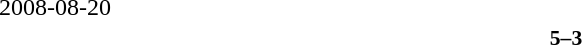<table style="width:100%;" cellspacing="1">
<tr>
<th width=25%></th>
<th width=10%></th>
<th></th>
</tr>
<tr>
<td>2008-08-20</td>
</tr>
<tr style=font-size:90%>
<td align=right><strong></strong></td>
<td align=center><strong>5–3</strong></td>
<td><strong></strong></td>
</tr>
</table>
